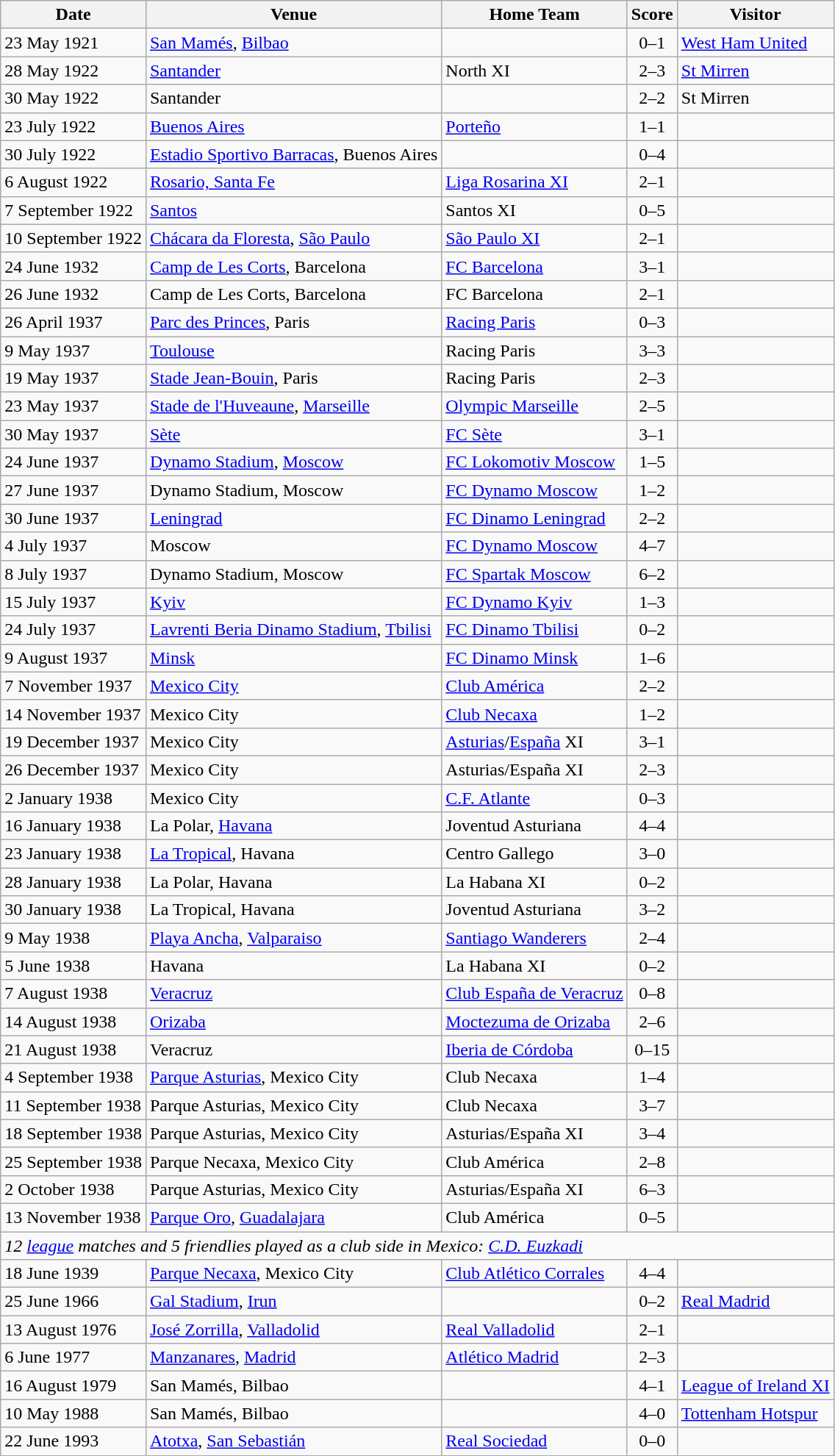<table class="wikitable">
<tr>
<th>Date</th>
<th>Venue</th>
<th>Home Team</th>
<th>Score</th>
<th>Visitor</th>
</tr>
<tr>
<td>23 May 1921</td>
<td><a href='#'>San Mamés</a>, <a href='#'>Bilbao</a></td>
<td></td>
<td align="center">0–1</td>
<td> <a href='#'>West Ham United</a></td>
</tr>
<tr>
<td>28 May 1922</td>
<td><a href='#'>Santander</a></td>
<td> North XI</td>
<td align="center">2–3</td>
<td> <a href='#'>St Mirren</a></td>
</tr>
<tr>
<td>30 May 1922</td>
<td>Santander</td>
<td></td>
<td align="center">2–2</td>
<td> St Mirren</td>
</tr>
<tr>
<td>23 July 1922</td>
<td><a href='#'>Buenos Aires</a></td>
<td> <a href='#'>Porteño</a></td>
<td align="center">1–1</td>
<td></td>
</tr>
<tr>
<td>30 July 1922</td>
<td><a href='#'>Estadio Sportivo Barracas</a>, Buenos Aires</td>
<td> </td>
<td align="center">0–4</td>
<td></td>
</tr>
<tr>
<td>6 August 1922</td>
<td><a href='#'>Rosario, Santa Fe</a></td>
<td> <a href='#'>Liga Rosarina XI</a></td>
<td align="center">2–1</td>
<td></td>
</tr>
<tr>
<td>7 September 1922</td>
<td><a href='#'>Santos</a></td>
<td> Santos XI</td>
<td align="center">0–5</td>
<td></td>
</tr>
<tr>
<td>10 September 1922</td>
<td><a href='#'>Chácara da Floresta</a>, <a href='#'>São Paulo</a></td>
<td>  <a href='#'>São Paulo XI</a></td>
<td align="center">2–1</td>
<td></td>
</tr>
<tr>
<td>24 June 1932</td>
<td><a href='#'>Camp de Les Corts</a>, Barcelona</td>
<td> <a href='#'>FC Barcelona</a></td>
<td align="center">3–1</td>
<td></td>
</tr>
<tr>
<td>26 June 1932</td>
<td>Camp de Les Corts, Barcelona</td>
<td> FC Barcelona</td>
<td align="center">2–1</td>
<td></td>
</tr>
<tr>
<td>26 April 1937</td>
<td><a href='#'>Parc des Princes</a>, Paris</td>
<td> <a href='#'>Racing Paris</a></td>
<td align="center">0–3</td>
<td></td>
</tr>
<tr>
<td>9 May 1937</td>
<td><a href='#'>Toulouse</a></td>
<td> Racing Paris</td>
<td align="center">3–3</td>
<td></td>
</tr>
<tr>
<td>19 May 1937</td>
<td><a href='#'>Stade Jean-Bouin</a>, Paris</td>
<td> Racing Paris</td>
<td align="center">2–3</td>
<td></td>
</tr>
<tr>
<td>23 May 1937</td>
<td><a href='#'>Stade de l'Huveaune</a>, <a href='#'>Marseille</a></td>
<td> <a href='#'>Olympic Marseille</a></td>
<td align="center">2–5</td>
<td></td>
</tr>
<tr>
<td>30 May 1937</td>
<td><a href='#'>Sète</a></td>
<td> <a href='#'>FC Sète</a></td>
<td align="center">3–1</td>
<td></td>
</tr>
<tr>
<td>24 June 1937</td>
<td><a href='#'>Dynamo Stadium</a>, <a href='#'>Moscow</a></td>
<td> <a href='#'>FC Lokomotiv Moscow</a></td>
<td align="center">1–5</td>
<td></td>
</tr>
<tr>
<td>27 June 1937</td>
<td>Dynamo Stadium, Moscow</td>
<td> <a href='#'>FC Dynamo Moscow</a></td>
<td align="center">1–2</td>
<td></td>
</tr>
<tr>
<td>30 June 1937</td>
<td><a href='#'>Leningrad</a></td>
<td> <a href='#'>FC Dinamo Leningrad</a></td>
<td align="center">2–2</td>
<td></td>
</tr>
<tr>
<td>4 July 1937</td>
<td>Moscow</td>
<td> <a href='#'>FC Dynamo Moscow</a></td>
<td align="center">4–7</td>
<td></td>
</tr>
<tr>
<td>8 July 1937</td>
<td>Dynamo Stadium, Moscow</td>
<td> <a href='#'>FC Spartak Moscow</a></td>
<td align="center">6–2</td>
<td></td>
</tr>
<tr>
<td>15 July 1937</td>
<td><a href='#'>Kyiv</a></td>
<td> <a href='#'>FC Dynamo Kyiv</a></td>
<td align="center">1–3</td>
<td></td>
</tr>
<tr>
<td>24 July 1937</td>
<td><a href='#'>Lavrenti Beria Dinamo Stadium</a>, <a href='#'>Tbilisi</a></td>
<td> <a href='#'>FC Dinamo Tbilisi</a></td>
<td align="center">0–2</td>
<td></td>
</tr>
<tr>
<td>9 August 1937</td>
<td><a href='#'>Minsk</a></td>
<td> <a href='#'>FC Dinamo Minsk</a></td>
<td align="center">1–6</td>
<td></td>
</tr>
<tr>
<td>7 November 1937</td>
<td><a href='#'>Mexico City</a></td>
<td> <a href='#'>Club América</a></td>
<td align="center">2–2</td>
<td></td>
</tr>
<tr>
<td>14 November 1937</td>
<td>Mexico City</td>
<td> <a href='#'>Club Necaxa</a></td>
<td align="center">1–2</td>
<td></td>
</tr>
<tr>
<td>19 December 1937</td>
<td>Mexico City</td>
<td> <a href='#'>Asturias</a>/<a href='#'>España</a> XI</td>
<td align="center">3–1</td>
<td></td>
</tr>
<tr>
<td>26 December 1937</td>
<td>Mexico City</td>
<td> Asturias/España XI</td>
<td align="center">2–3</td>
<td></td>
</tr>
<tr>
<td>2 January 1938</td>
<td>Mexico City</td>
<td> <a href='#'>C.F. Atlante</a></td>
<td align="center">0–3</td>
<td></td>
</tr>
<tr>
<td>16 January 1938</td>
<td>La Polar, <a href='#'>Havana</a></td>
<td> Joventud Asturiana</td>
<td align="center">4–4</td>
<td></td>
</tr>
<tr>
<td>23 January 1938</td>
<td><a href='#'>La Tropical</a>, Havana</td>
<td> Centro Gallego</td>
<td align="center">3–0</td>
<td></td>
</tr>
<tr>
<td>28 January 1938</td>
<td>La Polar, Havana</td>
<td> La Habana XI</td>
<td align="center">0–2</td>
<td></td>
</tr>
<tr>
<td>30 January 1938</td>
<td>La Tropical, Havana</td>
<td> Joventud Asturiana</td>
<td align="center">3–2</td>
<td></td>
</tr>
<tr>
<td>9 May 1938</td>
<td><a href='#'>Playa Ancha</a>, <a href='#'>Valparaiso</a></td>
<td> <a href='#'>Santiago Wanderers</a></td>
<td align="center">2–4</td>
<td></td>
</tr>
<tr>
<td>5 June 1938</td>
<td>Havana</td>
<td> La Habana XI</td>
<td align="center">0–2</td>
<td></td>
</tr>
<tr>
<td>7 August 1938</td>
<td><a href='#'>Veracruz</a></td>
<td> <a href='#'>Club España de Veracruz</a></td>
<td align="center">0–8</td>
<td></td>
</tr>
<tr>
<td>14 August 1938</td>
<td><a href='#'>Orizaba</a></td>
<td> <a href='#'>Moctezuma de Orizaba</a></td>
<td align="center">2–6</td>
<td></td>
</tr>
<tr>
<td>21 August 1938</td>
<td>Veracruz</td>
<td> <a href='#'>Iberia de Córdoba</a></td>
<td align="center">0–15</td>
<td></td>
</tr>
<tr>
<td>4 September 1938</td>
<td><a href='#'>Parque Asturias</a>, Mexico City</td>
<td> Club Necaxa</td>
<td align="center">1–4</td>
<td></td>
</tr>
<tr>
<td>11 September 1938</td>
<td>Parque Asturias, Mexico City</td>
<td> Club Necaxa</td>
<td align="center">3–7</td>
<td></td>
</tr>
<tr>
<td>18 September 1938</td>
<td>Parque Asturias, Mexico City</td>
<td> Asturias/España XI</td>
<td align="center">3–4</td>
<td></td>
</tr>
<tr>
<td>25 September 1938</td>
<td>Parque Necaxa, Mexico City</td>
<td> Club América</td>
<td align="center">2–8</td>
<td></td>
</tr>
<tr>
<td>2 October 1938</td>
<td>Parque Asturias, Mexico City</td>
<td> Asturias/España XI</td>
<td align="center">6–3</td>
<td></td>
</tr>
<tr>
<td>13 November 1938</td>
<td><a href='#'>Parque Oro</a>, <a href='#'>Guadalajara</a></td>
<td> Club América</td>
<td align="center">0–5</td>
<td></td>
</tr>
<tr>
<td colspan=5><em>12 <a href='#'>league</a> matches and 5 friendlies played as a club side in Mexico: <a href='#'>C.D. Euzkadi</a></em></td>
</tr>
<tr>
<td>18 June 1939</td>
<td><a href='#'>Parque Necaxa</a>, Mexico City</td>
<td> <a href='#'>Club Atlético Corrales</a></td>
<td align="center">4–4</td>
<td></td>
</tr>
<tr>
<td>25 June 1966</td>
<td><a href='#'>Gal Stadium</a>, <a href='#'>Irun</a></td>
<td></td>
<td align="center">0–2</td>
<td> <a href='#'>Real Madrid</a></td>
</tr>
<tr>
<td>13 August 1976</td>
<td><a href='#'>José Zorrilla</a>, <a href='#'>Valladolid</a></td>
<td> <a href='#'>Real Valladolid</a></td>
<td align="center">2–1</td>
<td></td>
</tr>
<tr>
<td>6 June 1977</td>
<td><a href='#'>Manzanares</a>, <a href='#'>Madrid</a></td>
<td> <a href='#'>Atlético Madrid</a></td>
<td align="center">2–3</td>
<td></td>
</tr>
<tr>
<td>16 August 1979</td>
<td>San Mamés, Bilbao</td>
<td></td>
<td align="center">4–1</td>
<td>  <a href='#'>League of Ireland XI</a></td>
</tr>
<tr>
<td>10 May 1988</td>
<td>San Mamés, Bilbao</td>
<td></td>
<td align="center">4–0</td>
<td> <a href='#'>Tottenham Hotspur</a></td>
</tr>
<tr>
<td>22 June 1993</td>
<td><a href='#'>Atotxa</a>, <a href='#'>San Sebastián</a></td>
<td> <a href='#'>Real Sociedad</a></td>
<td align="center">0–0</td>
<td></td>
</tr>
</table>
